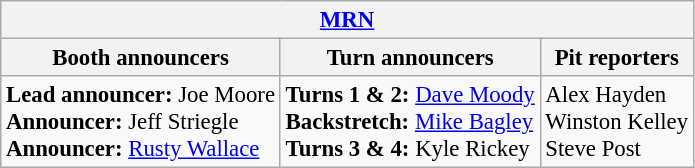<table class="wikitable" style="font-size: 95%;">
<tr>
<th colspan="3"><a href='#'>MRN</a></th>
</tr>
<tr>
<th>Booth announcers</th>
<th>Turn announcers</th>
<th>Pit reporters</th>
</tr>
<tr>
<td><strong>Lead announcer:</strong> Joe Moore<br><strong>Announcer:</strong> Jeff Striegle<br><strong>Announcer:</strong> <a href='#'>Rusty Wallace</a></td>
<td><strong>Turns 1 & 2:</strong> <a href='#'>Dave Moody</a><br><strong>Backstretch:</strong> <a href='#'>Mike Bagley</a><br><strong>Turns 3 & 4:</strong> Kyle Rickey</td>
<td>Alex Hayden<br>Winston Kelley<br>Steve Post</td>
</tr>
</table>
